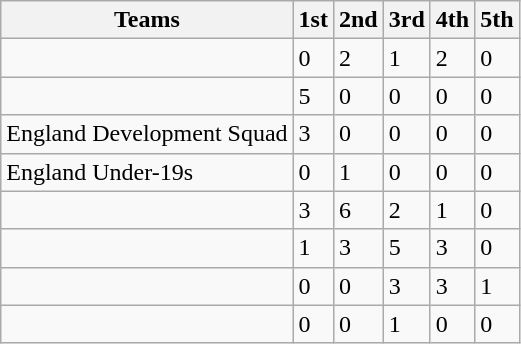<table class="wikitable">
<tr>
<th>Teams</th>
<th>1st</th>
<th>2nd</th>
<th>3rd</th>
<th>4th</th>
<th>5th</th>
</tr>
<tr>
<td></td>
<td>0</td>
<td>2</td>
<td>1</td>
<td>2</td>
<td>0</td>
</tr>
<tr>
<td></td>
<td>5</td>
<td>0</td>
<td>0</td>
<td>0</td>
<td>0</td>
</tr>
<tr>
<td> England Development Squad</td>
<td>3</td>
<td>0</td>
<td>0</td>
<td>0</td>
<td>0</td>
</tr>
<tr>
<td> England Under-19s</td>
<td>0</td>
<td>1</td>
<td>0</td>
<td>0</td>
<td>0</td>
</tr>
<tr>
<td></td>
<td>3</td>
<td>6</td>
<td>2</td>
<td>1</td>
<td>0</td>
</tr>
<tr>
<td></td>
<td>1</td>
<td>3</td>
<td>5</td>
<td>3</td>
<td>0</td>
</tr>
<tr>
<td></td>
<td>0</td>
<td>0</td>
<td>3</td>
<td>3</td>
<td>1</td>
</tr>
<tr>
<td></td>
<td>0</td>
<td>0</td>
<td>1</td>
<td>0</td>
<td>0</td>
</tr>
</table>
